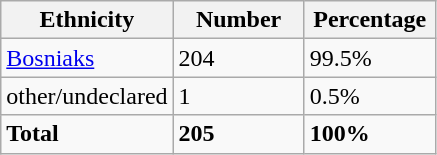<table class="wikitable">
<tr>
<th width="100px">Ethnicity</th>
<th width="80px">Number</th>
<th width="80px">Percentage</th>
</tr>
<tr>
<td><a href='#'>Bosniaks</a></td>
<td>204</td>
<td>99.5%</td>
</tr>
<tr>
<td>other/undeclared</td>
<td>1</td>
<td>0.5%</td>
</tr>
<tr>
<td><strong>Total</strong></td>
<td><strong>205</strong></td>
<td><strong>100%</strong></td>
</tr>
</table>
